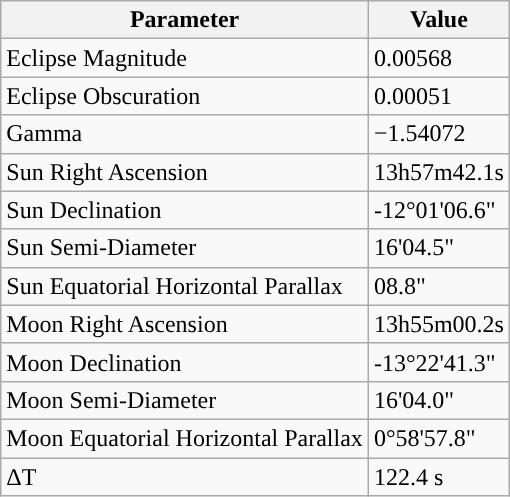<table class="wikitable">
<tr>
<th>Parameter</th>
<th>Value</th>
</tr>
<tr>
<td>Eclipse Magnitude</td>
<td>0.00568</td>
</tr>
<tr>
<td>Eclipse Obscuration</td>
<td>0.00051</td>
</tr>
<tr>
<td>Gamma</td>
<td>−1.54072</td>
</tr>
<tr>
<td>Sun Right Ascension</td>
<td>13h57m42.1s</td>
</tr>
<tr>
<td>Sun Declination</td>
<td>-12°01'06.6"</td>
</tr>
<tr>
<td>Sun Semi-Diameter</td>
<td>16'04.5"</td>
</tr>
<tr>
<td>Sun Equatorial Horizontal Parallax</td>
<td>08.8"</td>
</tr>
<tr>
<td>Moon Right Ascension</td>
<td>13h55m00.2s</td>
</tr>
<tr>
<td>Moon Declination</td>
<td>-13°22'41.3"</td>
</tr>
<tr>
<td>Moon Semi-Diameter</td>
<td>16'04.0"</td>
</tr>
<tr>
<td>Moon Equatorial Horizontal Parallax</td>
<td>0°58'57.8"</td>
</tr>
<tr>
<td>ΔT</td>
<td>122.4 s</td>
</tr>
</table>
